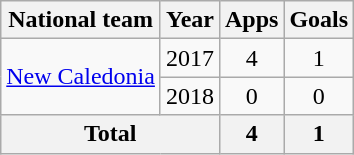<table class="wikitable" style="text-align:center">
<tr>
<th>National team</th>
<th>Year</th>
<th>Apps</th>
<th>Goals</th>
</tr>
<tr>
<td rowspan="2"><a href='#'>New Caledonia</a></td>
<td>2017</td>
<td>4</td>
<td>1</td>
</tr>
<tr>
<td>2018</td>
<td>0</td>
<td>0</td>
</tr>
<tr>
<th colspan=2>Total</th>
<th>4</th>
<th>1</th>
</tr>
</table>
